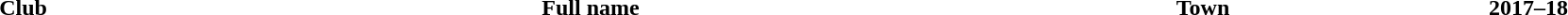<table style="width:100%;">
<tr>
<th style="width:23%;">Club</th>
<th style="width:40%;">Full name</th>
<th style="width:28%;">Town</th>
<th style="width:8%;">2017–18</th>
</tr>
</table>
